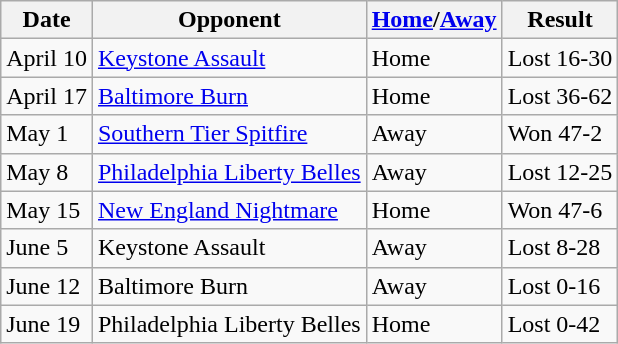<table class="wikitable">
<tr>
<th>Date</th>
<th>Opponent</th>
<th><a href='#'>Home</a>/<a href='#'>Away</a></th>
<th>Result</th>
</tr>
<tr>
<td>April 10</td>
<td><a href='#'>Keystone Assault</a></td>
<td>Home</td>
<td>Lost 16-30</td>
</tr>
<tr>
<td>April 17</td>
<td><a href='#'>Baltimore Burn</a></td>
<td>Home</td>
<td>Lost 36-62</td>
</tr>
<tr>
<td>May 1</td>
<td><a href='#'>Southern Tier Spitfire</a></td>
<td>Away</td>
<td>Won 47-2</td>
</tr>
<tr>
<td>May 8</td>
<td><a href='#'>Philadelphia Liberty Belles</a></td>
<td>Away</td>
<td>Lost 12-25</td>
</tr>
<tr>
<td>May 15</td>
<td><a href='#'>New England Nightmare</a></td>
<td>Home</td>
<td>Won 47-6</td>
</tr>
<tr>
<td>June 5</td>
<td>Keystone Assault</td>
<td>Away</td>
<td>Lost 8-28</td>
</tr>
<tr>
<td>June 12</td>
<td>Baltimore Burn</td>
<td>Away</td>
<td>Lost 0-16</td>
</tr>
<tr>
<td>June 19</td>
<td>Philadelphia Liberty Belles</td>
<td>Home</td>
<td>Lost 0-42</td>
</tr>
</table>
